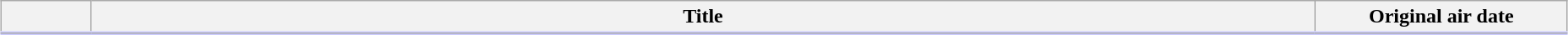<table class="plainrowheaders wikitable" style="width:98%; margin:auto; background:#FFF;">
<tr style="border-bottom: 3px solid #CCF;">
<th style="width:4em;"></th>
<th>Title</th>
<th style="width:12em;">Original air date</th>
</tr>
<tr>
</tr>
</table>
